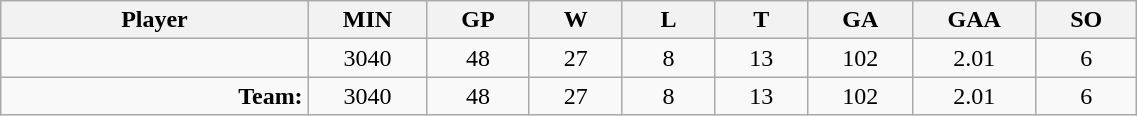<table class="wikitable sortable" width="60%">
<tr>
<th bgcolor="#DDDDFF" width="10%">Player</th>
<th width="3%" bgcolor="#DDDDFF" title="Minutes played">MIN</th>
<th width="3%" bgcolor="#DDDDFF" title="Games played in">GP</th>
<th width="3%" bgcolor="#DDDDFF" title="Wins">W</th>
<th width="3%" bgcolor="#DDDDFF"title="Losses">L</th>
<th width="3%" bgcolor="#DDDDFF" title="Ties">T</th>
<th width="3%" bgcolor="#DDDDFF" title="Goals against">GA</th>
<th width="3%" bgcolor="#DDDDFF" title="Goals against average">GAA</th>
<th width="3%" bgcolor="#DDDDFF"title="Shut-outs">SO</th>
</tr>
<tr align="center">
<td align="right"></td>
<td>3040</td>
<td>48</td>
<td>27</td>
<td>8</td>
<td>13</td>
<td>102</td>
<td>2.01</td>
<td>6</td>
</tr>
<tr align="center">
<td align="right"><strong>Team:</strong></td>
<td>3040</td>
<td>48</td>
<td>27</td>
<td>8</td>
<td>13</td>
<td>102</td>
<td>2.01</td>
<td>6</td>
</tr>
</table>
